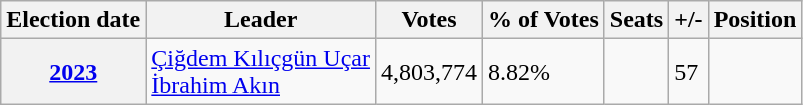<table class="wikitable">
<tr>
<th text-align:center;">Election date</th>
<th text-align:center;">Leader</th>
<th text-align:center;">Votes</th>
<th text-align:center;">% of Votes</th>
<th text-align:center;">Seats</th>
<th><strong>+/-</strong></th>
<th text-align:center;">Position</th>
</tr>
<tr>
<th><a href='#'>2023</a></th>
<td><a href='#'>Çiğdem Kılıçgün Uçar</a><br><a href='#'>İbrahim Akın</a></td>
<td>4,803,774</td>
<td>8.82%</td>
<td></td>
<td>57</td>
<td></td>
</tr>
</table>
